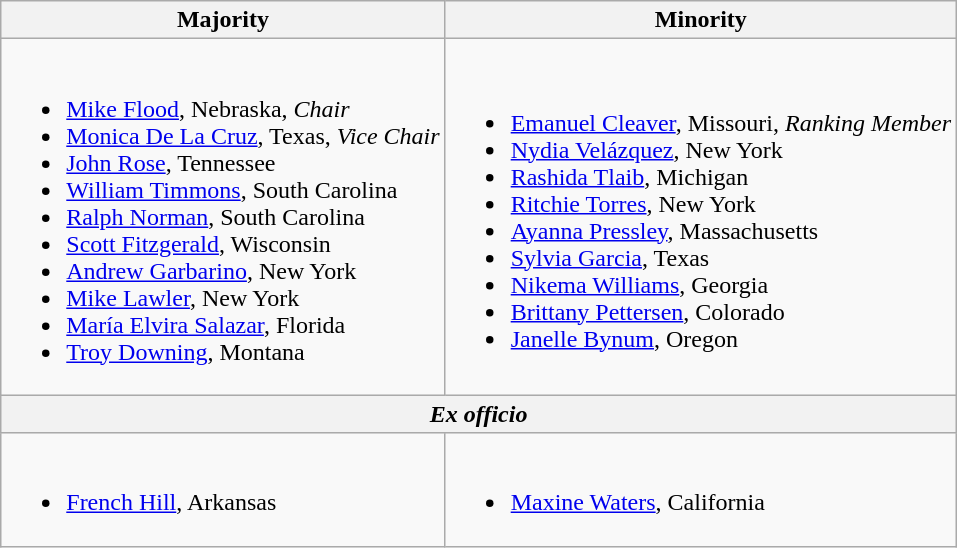<table class=wikitable>
<tr>
<th>Majority</th>
<th>Minority</th>
</tr>
<tr>
<td><br><ul><li><a href='#'>Mike Flood</a>, Nebraska, <em>Chair</em></li><li><a href='#'>Monica De La Cruz</a>, Texas, <em>Vice Chair</em></li><li><a href='#'>John Rose</a>, Tennessee</li><li><a href='#'>William Timmons</a>, South Carolina</li><li><a href='#'>Ralph Norman</a>, South Carolina</li><li><a href='#'>Scott Fitzgerald</a>, Wisconsin</li><li><a href='#'>Andrew Garbarino</a>, New York</li><li><a href='#'>Mike Lawler</a>, New York</li><li><a href='#'>María Elvira Salazar</a>, Florida</li><li><a href='#'>Troy Downing</a>, Montana</li></ul></td>
<td><br><ul><li><a href='#'>Emanuel Cleaver</a>, Missouri, <em>Ranking Member</em></li><li><a href='#'>Nydia Velázquez</a>, New York</li><li><a href='#'>Rashida Tlaib</a>, Michigan</li><li><a href='#'>Ritchie Torres</a>, New York</li><li><a href='#'>Ayanna Pressley</a>, Massachusetts</li><li><a href='#'>Sylvia Garcia</a>, Texas</li><li><a href='#'>Nikema Williams</a>, Georgia</li><li><a href='#'>Brittany Pettersen</a>, Colorado</li><li><a href='#'>Janelle Bynum</a>, Oregon</li></ul></td>
</tr>
<tr>
<th colspan=2><em>Ex officio</em></th>
</tr>
<tr>
<td><br><ul><li><a href='#'>French Hill</a>, Arkansas</li></ul></td>
<td><br><ul><li><a href='#'>Maxine Waters</a>, California</li></ul></td>
</tr>
</table>
